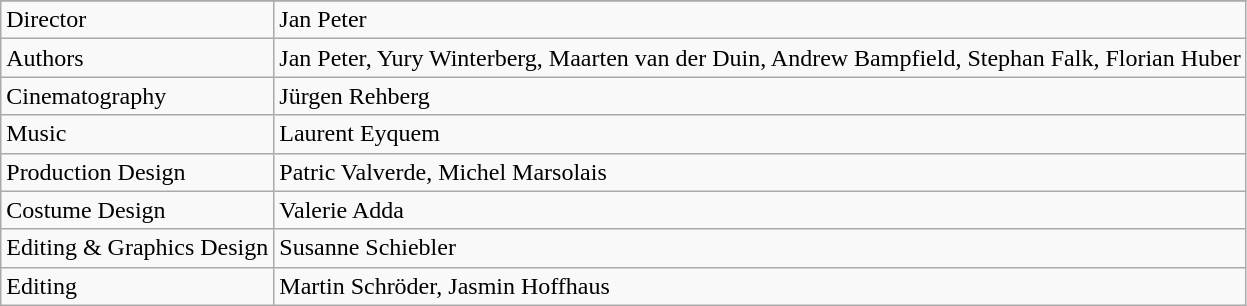<table class="wikitable">
<tr style="background-color:#ADD8E6;">
</tr>
<tr>
<td>Director</td>
<td>Jan Peter</td>
</tr>
<tr>
<td>Authors</td>
<td>Jan Peter, Yury Winterberg, Maarten van der Duin, Andrew Bampfield, Stephan Falk, Florian Huber</td>
</tr>
<tr>
<td>Cinematography</td>
<td>Jürgen Rehberg</td>
</tr>
<tr>
<td>Music</td>
<td>Laurent Eyquem</td>
</tr>
<tr>
<td>Production Design</td>
<td>Patric Valverde, Michel Marsolais</td>
</tr>
<tr>
<td>Costume Design</td>
<td>Valerie Adda</td>
</tr>
<tr>
<td>Editing & Graphics Design</td>
<td>Susanne Schiebler</td>
</tr>
<tr>
<td>Editing</td>
<td>Martin Schröder, Jasmin Hoffhaus</td>
</tr>
</table>
